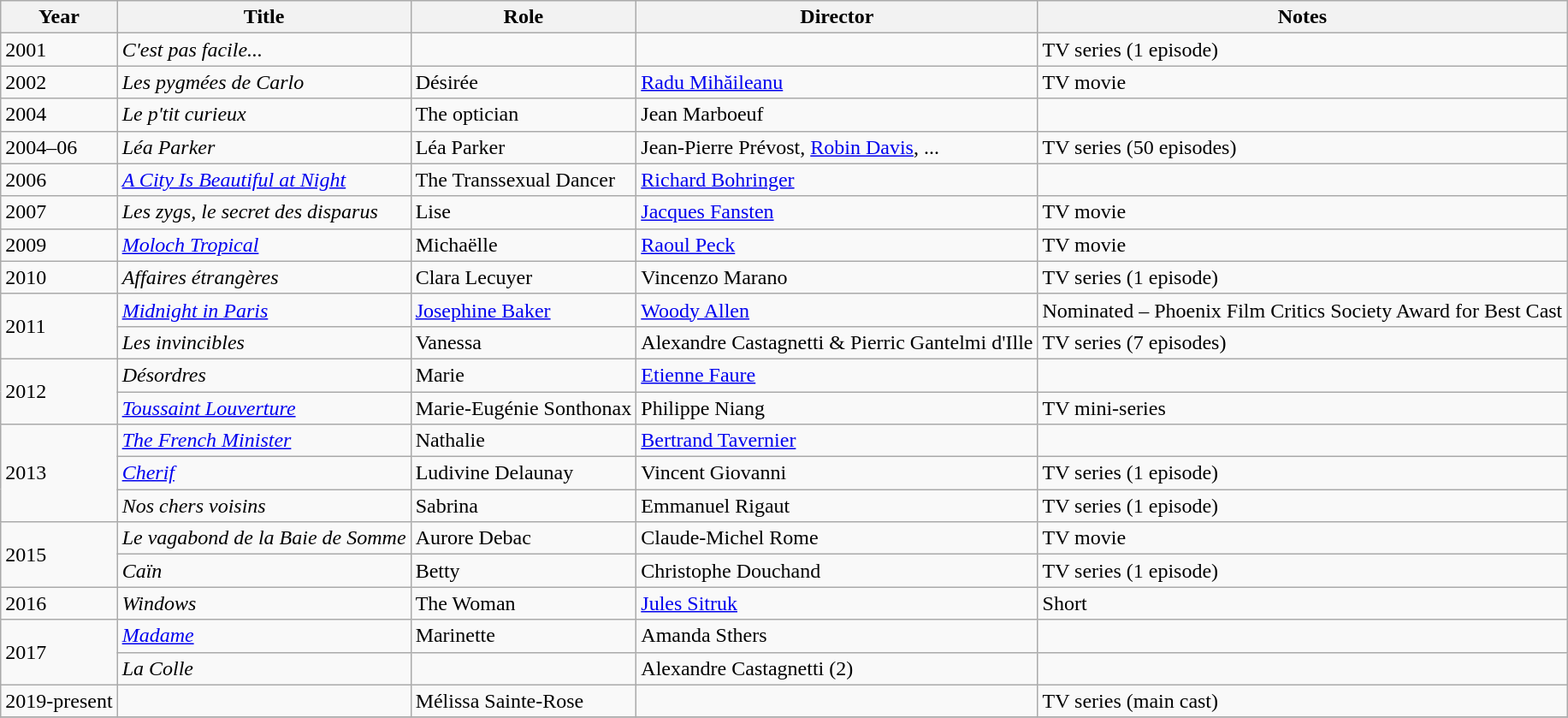<table class="wikitable sortable">
<tr>
<th>Year</th>
<th>Title</th>
<th>Role</th>
<th>Director</th>
<th class="unsortable">Notes</th>
</tr>
<tr>
<td rowspan=1>2001</td>
<td><em>C'est pas facile...</em></td>
<td></td>
<td></td>
<td>TV series (1 episode)</td>
</tr>
<tr>
<td rowspan=1>2002</td>
<td><em>Les pygmées de Carlo</em></td>
<td>Désirée</td>
<td><a href='#'>Radu Mihăileanu</a></td>
<td>TV movie</td>
</tr>
<tr>
<td rowspan=1>2004</td>
<td><em>Le p'tit curieux</em></td>
<td>The optician</td>
<td>Jean Marboeuf</td>
<td></td>
</tr>
<tr>
<td rowspan=1>2004–06</td>
<td><em>Léa Parker</em></td>
<td>Léa Parker</td>
<td>Jean-Pierre Prévost, <a href='#'>Robin Davis</a>, ...</td>
<td>TV series (50 episodes)</td>
</tr>
<tr>
<td rowspan=1>2006</td>
<td><em><a href='#'>A City Is Beautiful at Night</a></em></td>
<td>The Transsexual Dancer</td>
<td><a href='#'>Richard Bohringer</a></td>
<td></td>
</tr>
<tr>
<td rowspan=1>2007</td>
<td><em>Les zygs, le secret des disparus</em></td>
<td>Lise</td>
<td><a href='#'>Jacques Fansten</a></td>
<td>TV movie</td>
</tr>
<tr>
<td rowspan=1>2009</td>
<td><em><a href='#'>Moloch Tropical</a></em></td>
<td>Michaëlle</td>
<td><a href='#'>Raoul Peck</a></td>
<td>TV movie</td>
</tr>
<tr>
<td rowspan=1>2010</td>
<td><em>Affaires étrangères</em></td>
<td>Clara Lecuyer</td>
<td>Vincenzo Marano</td>
<td>TV series (1 episode)</td>
</tr>
<tr>
<td rowspan=2>2011</td>
<td><em><a href='#'>Midnight in Paris</a></em></td>
<td><a href='#'>Josephine Baker</a></td>
<td><a href='#'>Woody Allen</a></td>
<td>Nominated – Phoenix Film Critics Society Award for Best Cast</td>
</tr>
<tr>
<td><em>Les invincibles</em></td>
<td>Vanessa</td>
<td>Alexandre Castagnetti & Pierric Gantelmi d'Ille</td>
<td>TV series (7 episodes)</td>
</tr>
<tr>
<td rowspan=2>2012</td>
<td><em>Désordres</em></td>
<td>Marie</td>
<td><a href='#'>Etienne Faure</a></td>
<td></td>
</tr>
<tr>
<td><em><a href='#'>Toussaint Louverture</a></em></td>
<td>Marie-Eugénie Sonthonax</td>
<td>Philippe Niang</td>
<td>TV mini-series</td>
</tr>
<tr>
<td rowspan=3>2013</td>
<td><em><a href='#'>The French Minister</a></em></td>
<td>Nathalie</td>
<td><a href='#'>Bertrand Tavernier</a></td>
<td></td>
</tr>
<tr>
<td><em><a href='#'>Cherif</a></em></td>
<td>Ludivine Delaunay</td>
<td>Vincent Giovanni</td>
<td>TV series (1 episode)</td>
</tr>
<tr>
<td><em>Nos chers voisins</em></td>
<td>Sabrina</td>
<td>Emmanuel Rigaut</td>
<td>TV series (1 episode)</td>
</tr>
<tr>
<td rowspan=2>2015</td>
<td><em>Le vagabond de la Baie de Somme</em></td>
<td>Aurore Debac</td>
<td>Claude-Michel Rome</td>
<td>TV movie</td>
</tr>
<tr>
<td><em>Caïn</em></td>
<td>Betty</td>
<td>Christophe Douchand</td>
<td>TV series (1 episode)</td>
</tr>
<tr>
<td rowspan=1>2016</td>
<td><em>Windows</em></td>
<td>The Woman</td>
<td><a href='#'>Jules Sitruk</a></td>
<td>Short</td>
</tr>
<tr>
<td rowspan=2>2017</td>
<td><em><a href='#'>Madame</a></em></td>
<td>Marinette</td>
<td>Amanda Sthers</td>
<td></td>
</tr>
<tr>
<td><em>La Colle</em></td>
<td></td>
<td>Alexandre Castagnetti (2)</td>
<td></td>
</tr>
<tr>
<td rowspan=1>2019-present</td>
<td><em></em></td>
<td>Mélissa Sainte-Rose</td>
<td></td>
<td>TV series (main cast)</td>
</tr>
<tr>
</tr>
</table>
